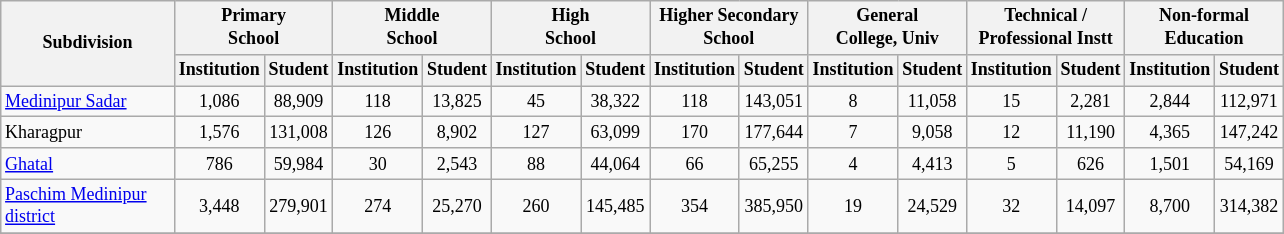<table class="wikitable" style="text-align:center;font-size: 9pt">
<tr>
<th width="110" rowspan="2">Subdivision</th>
<th colspan="2">Primary<br>School</th>
<th colspan="2">Middle<br>School</th>
<th colspan="2">High<br>School</th>
<th colspan="2">Higher Secondary<br>School</th>
<th colspan="2">General<br>College, Univ</th>
<th colspan="2">Technical /<br>Professional Instt</th>
<th colspan="2">Non-formal<br>Education</th>
</tr>
<tr>
<th width="30">Institution</th>
<th width="30">Student</th>
<th width="30">Institution</th>
<th width="30">Student</th>
<th width="30">Institution</th>
<th width="30">Student</th>
<th width="30">Institution</th>
<th width="30">Student</th>
<th width="30">Institution</th>
<th width="30">Student</th>
<th width="30">Institution</th>
<th width="30">Student</th>
<th width="30">Institution</th>
<th width="30">Student<br></th>
</tr>
<tr>
<td align=left><a href='#'>Medinipur Sadar</a></td>
<td align="center">1,086</td>
<td align="center">88,909</td>
<td align="center">118</td>
<td align="center">13,825</td>
<td align="center">45</td>
<td align="center">38,322</td>
<td align="center">118</td>
<td align="center">143,051</td>
<td align="center">8</td>
<td align="center">11,058</td>
<td align="center">15</td>
<td align="center">2,281</td>
<td align="center">2,844</td>
<td align="center">112,971</td>
</tr>
<tr>
<td align=left>Kharagpur</td>
<td align="center">1,576</td>
<td align="center">131,008</td>
<td align="center">126</td>
<td align="center">8,902</td>
<td align="center">127</td>
<td align="center">63,099</td>
<td align="center">170</td>
<td align="center">177,644</td>
<td align="center">7</td>
<td align="center">9,058</td>
<td align="center">12</td>
<td align="center">11,190</td>
<td align="center">4,365</td>
<td align="center">147,242</td>
</tr>
<tr>
<td align=left><a href='#'>Ghatal</a></td>
<td align="center">786</td>
<td align="center">59,984</td>
<td align="center">30</td>
<td align="center">2,543</td>
<td align="center">88</td>
<td align="center">44,064</td>
<td align="center">66</td>
<td align="center">65,255</td>
<td align="center">4</td>
<td align="center">4,413</td>
<td align="center">5</td>
<td align="center">626</td>
<td align="center">1,501</td>
<td align="center">54,169</td>
</tr>
<tr>
<td align=left><a href='#'>Paschim Medinipur district</a></td>
<td align="center">3,448</td>
<td align="center">279,901</td>
<td align="center">274</td>
<td align="center">25,270</td>
<td align="center">260</td>
<td align="center">145,485</td>
<td align="center">354</td>
<td align="center">385,950</td>
<td align="center">19</td>
<td align="center">24,529</td>
<td align="center">32</td>
<td align="center">14,097</td>
<td align="center">8,700</td>
<td align="center">314,382</td>
</tr>
<tr>
</tr>
</table>
